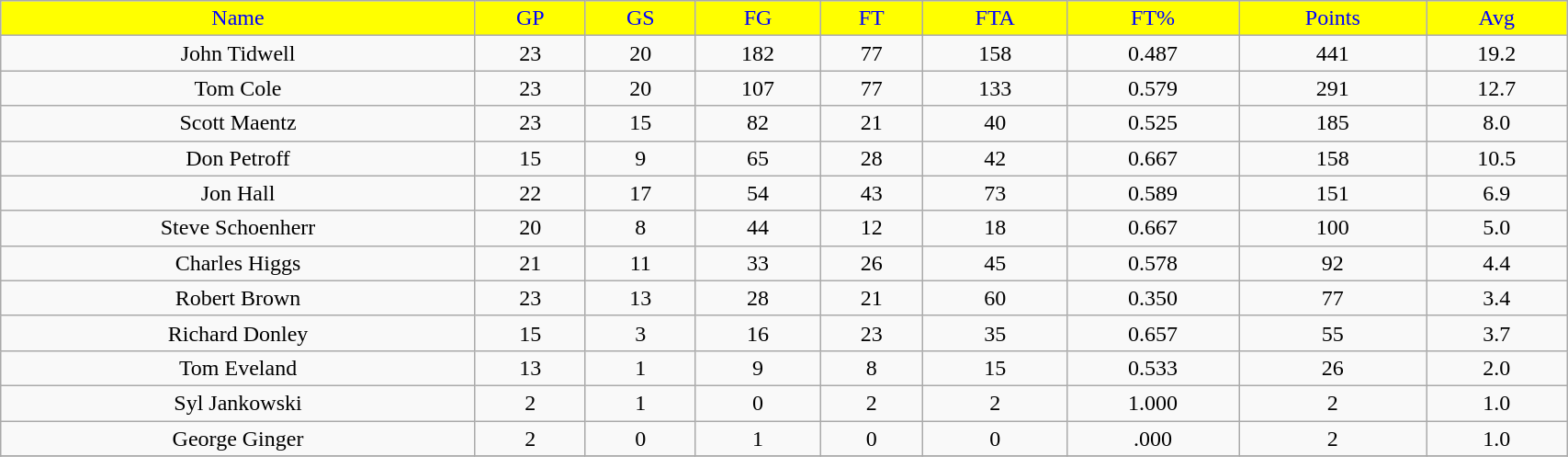<table class="wikitable" width="90%">
<tr align="center"  style="background:yellow;color:blue;">
<td>Name</td>
<td>GP</td>
<td>GS</td>
<td>FG</td>
<td>FT</td>
<td>FTA</td>
<td>FT%</td>
<td>Points</td>
<td>Avg</td>
</tr>
<tr align="center" bgcolor="">
<td>John Tidwell</td>
<td>23</td>
<td>20</td>
<td>182</td>
<td>77</td>
<td>158</td>
<td>0.487</td>
<td>441</td>
<td>19.2</td>
</tr>
<tr align="center" bgcolor="">
<td>Tom Cole</td>
<td>23</td>
<td>20</td>
<td>107</td>
<td>77</td>
<td>133</td>
<td>0.579</td>
<td>291</td>
<td>12.7</td>
</tr>
<tr align="center" bgcolor="">
<td>Scott Maentz</td>
<td>23</td>
<td>15</td>
<td>82</td>
<td>21</td>
<td>40</td>
<td>0.525</td>
<td>185</td>
<td>8.0</td>
</tr>
<tr align="center" bgcolor="">
<td>Don Petroff</td>
<td>15</td>
<td>9</td>
<td>65</td>
<td>28</td>
<td>42</td>
<td>0.667</td>
<td>158</td>
<td>10.5</td>
</tr>
<tr align="center" bgcolor="">
<td>Jon Hall</td>
<td>22</td>
<td>17</td>
<td>54</td>
<td>43</td>
<td>73</td>
<td>0.589</td>
<td>151</td>
<td>6.9</td>
</tr>
<tr align="center" bgcolor="">
<td>Steve Schoenherr</td>
<td>20</td>
<td>8</td>
<td>44</td>
<td>12</td>
<td>18</td>
<td>0.667</td>
<td>100</td>
<td>5.0</td>
</tr>
<tr align="center" bgcolor="">
<td>Charles Higgs</td>
<td>21</td>
<td>11</td>
<td>33</td>
<td>26</td>
<td>45</td>
<td>0.578</td>
<td>92</td>
<td>4.4</td>
</tr>
<tr align="center" bgcolor="">
<td>Robert Brown</td>
<td>23</td>
<td>13</td>
<td>28</td>
<td>21</td>
<td>60</td>
<td>0.350</td>
<td>77</td>
<td>3.4</td>
</tr>
<tr align="center" bgcolor="">
<td>Richard Donley</td>
<td>15</td>
<td>3</td>
<td>16</td>
<td>23</td>
<td>35</td>
<td>0.657</td>
<td>55</td>
<td>3.7</td>
</tr>
<tr align="center" bgcolor="">
<td>Tom Eveland</td>
<td>13</td>
<td>1</td>
<td>9</td>
<td>8</td>
<td>15</td>
<td>0.533</td>
<td>26</td>
<td>2.0</td>
</tr>
<tr align="center" bgcolor="">
<td>Syl Jankowski</td>
<td>2</td>
<td>1</td>
<td>0</td>
<td>2</td>
<td>2</td>
<td>1.000</td>
<td>2</td>
<td>1.0</td>
</tr>
<tr align="center" bgcolor="">
<td>George Ginger</td>
<td>2</td>
<td>0</td>
<td>1</td>
<td>0</td>
<td>0</td>
<td>.000</td>
<td>2</td>
<td>1.0</td>
</tr>
<tr align="center" bgcolor="">
</tr>
</table>
